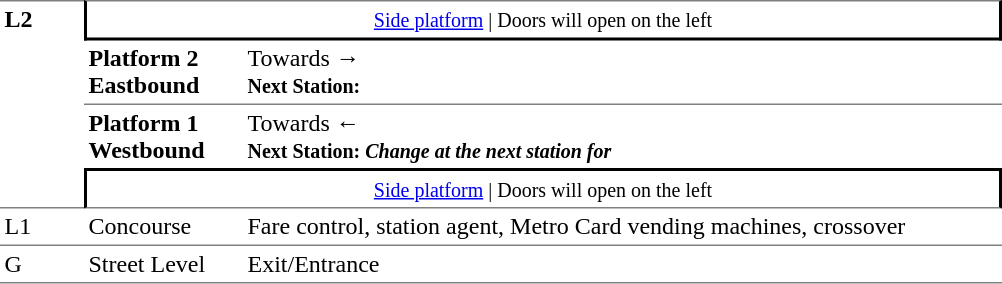<table table border=0 cellspacing=0 cellpadding=3>
<tr>
<td style="border-top:solid 1px grey;border-bottom:solid 1px grey;" width=50 rowspan=4 valign=top><strong>L2</strong></td>
<td style="border-top:solid 1px grey;border-right:solid 2px black;border-left:solid 2px black;border-bottom:solid 2px black;text-align:center;" colspan=2><small><a href='#'>Side platform</a> | Doors will open on the left </small></td>
</tr>
<tr>
<td style="border-bottom:solid 1px grey;" width=100><span><strong>Platform 2</strong><br><strong>Eastbound</strong></span></td>
<td style="border-bottom:solid 1px grey;" width=500>Towards → <br><small><strong>Next Station:</strong> </small></td>
</tr>
<tr>
<td><span><strong>Platform 1</strong><br><strong>Westbound</strong></span></td>
<td><span></span>Towards ← <br><small><strong>Next Station:</strong> </small> <small><strong><em>Change at the next station for <strong><em></small></td>
</tr>
<tr>
<td style="border-top:solid 2px black;border-right:solid 2px black;border-left:solid 2px black;border-bottom:solid 1px grey;text-align:center;" colspan=2><small><a href='#'>Side platform</a> | Doors will open on the left </small></td>
</tr>
<tr>
<td valign=top></strong>L1<strong></td>
<td valign=top>Concourse</td>
<td valign=top>Fare control, station agent, Metro Card vending machines, crossover</td>
</tr>
<tr>
<td style="border-bottom:solid 1px grey;border-top:solid 1px grey;" width=50 valign=top></strong>G<strong></td>
<td style="border-top:solid 1px grey;border-bottom:solid 1px grey;" width=100 valign=top>Street Level</td>
<td style="border-top:solid 1px grey;border-bottom:solid 1px grey;" width=500 valign=top>Exit/Entrance</td>
</tr>
</table>
